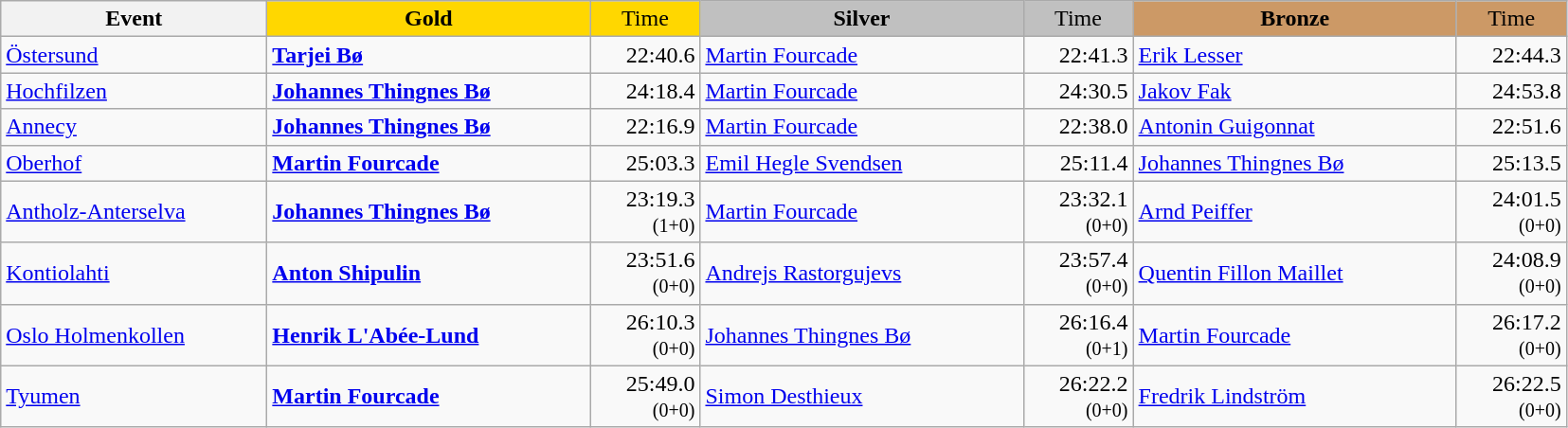<table class="wikitable">
<tr>
<th width="180">Event</th>
<th width="220" style="background:gold">Gold</th>
<th width="70" style="background:gold;font-weight:normal">Time</th>
<th width="220" style="background:silver">Silver</th>
<th width="70" style="background:silver;font-weight:normal">Time</th>
<th width="220" style="background:#CC9966">Bronze</th>
<th width="70" style="background:#CC9966;font-weight:normal">Time</th>
</tr>
<tr>
<td><a href='#'>Östersund</a><br></td>
<td><strong><a href='#'>Tarjei Bø</a></strong><br></td>
<td align="right">22:40.6 <br> </td>
<td><a href='#'>Martin Fourcade</a><br></td>
<td align="right">22:41.3 <br> </td>
<td><a href='#'>Erik Lesser</a><br></td>
<td align="right">22:44.3 <br> </td>
</tr>
<tr>
<td><a href='#'>Hochfilzen</a><br></td>
<td><strong><a href='#'>Johannes Thingnes Bø</a></strong><br></td>
<td align="right">24:18.4 <br> </td>
<td><a href='#'>Martin Fourcade</a><br></td>
<td align="right">24:30.5 <br> </td>
<td><a href='#'>Jakov Fak</a><br></td>
<td align="right">24:53.8 <br> </td>
</tr>
<tr>
<td><a href='#'>Annecy</a><br></td>
<td><strong><a href='#'>Johannes Thingnes Bø</a></strong><br></td>
<td align="right">22:16.9 <br> </td>
<td><a href='#'>Martin Fourcade</a><br></td>
<td align="right">22:38.0 <br> </td>
<td><a href='#'>Antonin Guigonnat</a><br></td>
<td align="right">22:51.6 <br> </td>
</tr>
<tr>
<td><a href='#'>Oberhof</a><br></td>
<td><strong><a href='#'>Martin Fourcade</a></strong><br></td>
<td align="right">25:03.3 <br> </td>
<td><a href='#'>Emil Hegle Svendsen</a><br></td>
<td align="right">25:11.4 <br> </td>
<td><a href='#'>Johannes Thingnes Bø</a><br></td>
<td align="right">25:13.5 <br> </td>
</tr>
<tr>
<td><a href='#'>Antholz-Anterselva</a><br></td>
<td><strong><a href='#'>Johannes Thingnes Bø</a></strong><br><small></small></td>
<td align="right">23:19.3<br><small>(1+0)</small></td>
<td><a href='#'>Martin Fourcade</a><br><small></small></td>
<td align="right">23:32.1<br><small>(0+0)</small></td>
<td><a href='#'>Arnd Peiffer</a><br><small></small></td>
<td align="right">24:01.5<br><small>(0+0)</small></td>
</tr>
<tr>
<td><a href='#'>Kontiolahti</a><br></td>
<td><strong><a href='#'>Anton Shipulin</a></strong><br><small></small></td>
<td align="right">23:51.6<br><small>(0+0)</small></td>
<td><a href='#'>Andrejs Rastorgujevs</a><br><small></small></td>
<td align="right">23:57.4<br><small>(0+0)</small></td>
<td><a href='#'>Quentin Fillon Maillet</a><br><small></small></td>
<td align="right">24:08.9<br><small>(0+0)</small></td>
</tr>
<tr>
<td><a href='#'>Oslo Holmenkollen</a><br></td>
<td><strong><a href='#'>Henrik L'Abée-Lund</a></strong><br><small></small></td>
<td align="right">26:10.3<br><small>(0+0)</small></td>
<td><a href='#'>Johannes Thingnes Bø</a><br><small></small></td>
<td align="right">26:16.4<br><small>(0+1)</small></td>
<td><a href='#'>Martin Fourcade</a><br><small></small></td>
<td align="right">26:17.2<br><small>(0+0)</small></td>
</tr>
<tr>
<td><a href='#'>Tyumen</a><br></td>
<td><strong><a href='#'>Martin Fourcade</a></strong><br><small></small></td>
<td align="right">25:49.0<br><small>(0+0)</small></td>
<td><a href='#'>Simon Desthieux</a><br><small></small></td>
<td align="right">26:22.2<br><small>(0+0)</small></td>
<td><a href='#'>Fredrik Lindström</a><br><small></small></td>
<td align="right">26:22.5<br><small>(0+0)</small></td>
</tr>
</table>
